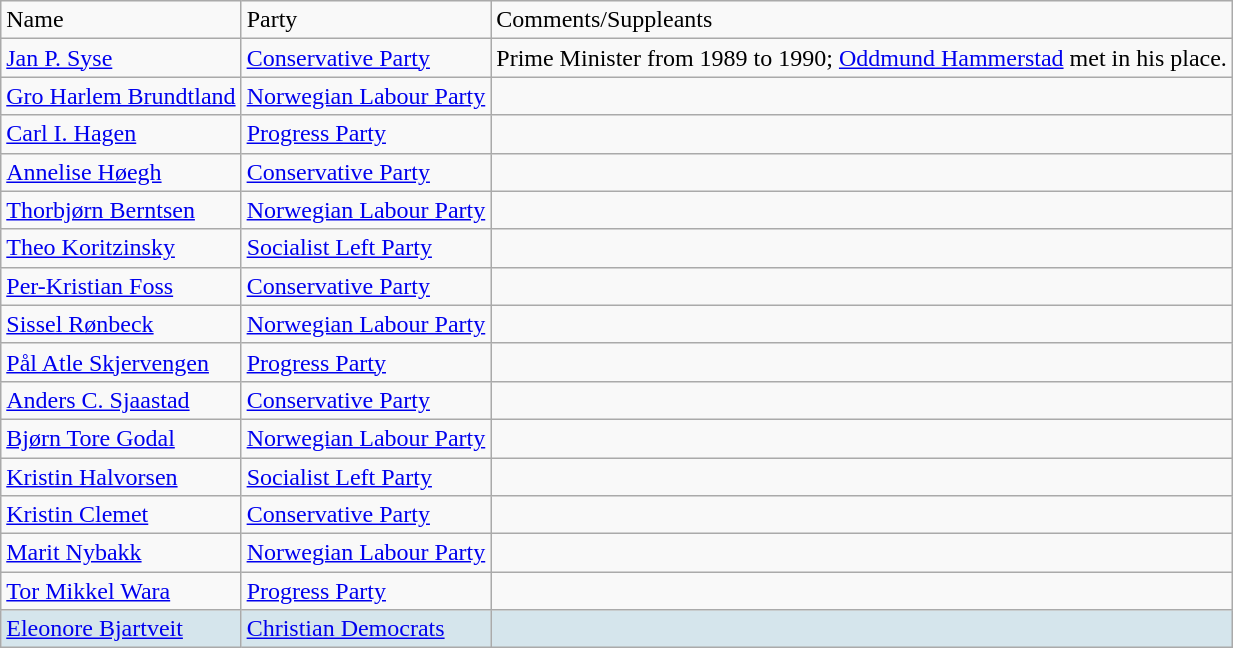<table class="wikitable">
<tr>
<td>Name</td>
<td>Party</td>
<td>Comments/Suppleants</td>
</tr>
<tr>
<td><a href='#'>Jan P. Syse</a></td>
<td><a href='#'>Conservative Party</a></td>
<td>Prime Minister from 1989 to 1990; <a href='#'>Oddmund Hammerstad</a> met in his place.</td>
</tr>
<tr>
<td><a href='#'>Gro Harlem Brundtland</a></td>
<td><a href='#'>Norwegian Labour Party</a></td>
<td></td>
</tr>
<tr>
<td><a href='#'>Carl I. Hagen</a></td>
<td><a href='#'>Progress Party</a></td>
<td></td>
</tr>
<tr>
<td><a href='#'>Annelise Høegh</a></td>
<td><a href='#'>Conservative Party</a></td>
<td></td>
</tr>
<tr>
<td><a href='#'>Thorbjørn Berntsen</a></td>
<td><a href='#'>Norwegian Labour Party</a></td>
<td></td>
</tr>
<tr>
<td><a href='#'>Theo Koritzinsky</a></td>
<td><a href='#'>Socialist Left Party</a></td>
<td></td>
</tr>
<tr>
<td><a href='#'>Per-Kristian Foss</a></td>
<td><a href='#'>Conservative Party</a></td>
<td></td>
</tr>
<tr>
<td><a href='#'>Sissel Rønbeck</a></td>
<td><a href='#'>Norwegian Labour Party</a></td>
<td></td>
</tr>
<tr>
<td><a href='#'>Pål Atle Skjervengen</a></td>
<td><a href='#'>Progress Party</a></td>
<td></td>
</tr>
<tr>
<td><a href='#'>Anders C. Sjaastad</a></td>
<td><a href='#'>Conservative Party</a></td>
<td></td>
</tr>
<tr>
<td><a href='#'>Bjørn Tore Godal</a></td>
<td><a href='#'>Norwegian Labour Party</a></td>
<td></td>
</tr>
<tr>
<td><a href='#'>Kristin Halvorsen</a></td>
<td><a href='#'>Socialist Left Party</a></td>
<td></td>
</tr>
<tr>
<td><a href='#'>Kristin Clemet</a></td>
<td><a href='#'>Conservative Party</a></td>
<td></td>
</tr>
<tr>
<td><a href='#'>Marit Nybakk</a></td>
<td><a href='#'>Norwegian Labour Party</a></td>
<td></td>
</tr>
<tr>
<td><a href='#'>Tor Mikkel Wara</a></td>
<td><a href='#'>Progress Party</a></td>
<td></td>
</tr>
<tr style="background:#D5E5EC">
<td><a href='#'>Eleonore Bjartveit</a></td>
<td><a href='#'>Christian Democrats</a></td>
<td></td>
</tr>
</table>
